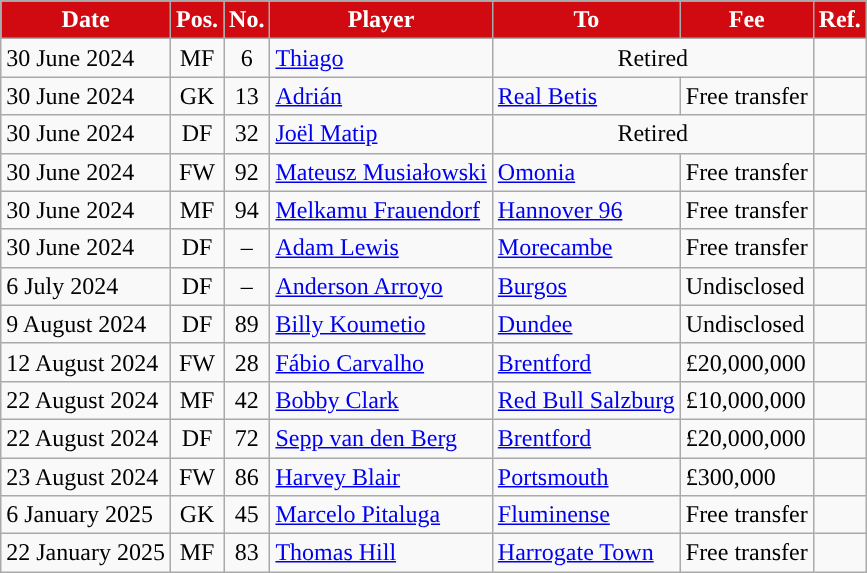<table class="wikitable plainrowheaders sortable">
<tr>
<th style="background:#D10A11; color:white; ">Date</th>
<th style="background:#D10A11; color:white; ">Pos.</th>
<th style="background:#D10A11; color:white; ">No.</th>
<th style="background:#D10A11; color:white; ">Player</th>
<th style="background:#D10A11; color:white; ">To</th>
<th style="background:#D10A11; color:white; ">Fee</th>
<th style="background:#D10A11; color:white; ">Ref.</th>
</tr>
<tr>
<td>30 June 2024</td>
<td style="text-align:center">MF</td>
<td style="text-align:center">6</td>
<td> <a href='#'>Thiago</a></td>
<td colspan="2" align="center">Retired</td>
<td></td>
</tr>
<tr>
<td>30 June 2024</td>
<td style="text-align:center">GK</td>
<td style="text-align:center">13</td>
<td> <a href='#'>Adrián</a></td>
<td> <a href='#'>Real Betis</a></td>
<td> Free transfer</td>
<td></td>
</tr>
<tr>
<td>30 June 2024</td>
<td style="text-align:center">DF</td>
<td style="text-align:center">32</td>
<td> <a href='#'>Joël Matip</a></td>
<td colspan="2" align="center">Retired</td>
<td></td>
</tr>
<tr>
<td>30 June 2024</td>
<td style="text-align:center">FW</td>
<td style="text-align:center">92</td>
<td> <a href='#'>Mateusz Musiałowski</a></td>
<td> <a href='#'>Omonia</a></td>
<td> Free transfer</td>
<td></td>
</tr>
<tr>
<td>30 June 2024</td>
<td style="text-align:center">MF</td>
<td style="text-align:center">94</td>
<td> <a href='#'>Melkamu Frauendorf</a></td>
<td> <a href='#'>Hannover 96</a></td>
<td> Free transfer</td>
<td></td>
</tr>
<tr>
<td>30 June 2024</td>
<td style="text-align:center">DF</td>
<td style="text-align:center">–</td>
<td> <a href='#'>Adam Lewis</a></td>
<td> <a href='#'>Morecambe</a></td>
<td> Free transfer</td>
<td></td>
</tr>
<tr>
<td>6 July 2024</td>
<td style="text-align:center">DF</td>
<td style="text-align:center">–</td>
<td> <a href='#'>Anderson Arroyo</a></td>
<td> <a href='#'>Burgos</a></td>
<td> Undisclosed</td>
<td></td>
</tr>
<tr>
<td>9 August 2024</td>
<td style="text-align:center">DF</td>
<td style="text-align:center">89</td>
<td> <a href='#'>Billy Koumetio</a></td>
<td> <a href='#'>Dundee</a></td>
<td> Undisclosed</td>
<td></td>
</tr>
<tr>
<td>12 August 2024</td>
<td style="text-align:center">FW</td>
<td style="text-align:center">28</td>
<td> <a href='#'>Fábio Carvalho</a></td>
<td> <a href='#'>Brentford</a></td>
<td> £20,000,000</td>
<td></td>
</tr>
<tr>
<td>22 August 2024</td>
<td style="text-align:center">MF</td>
<td style="text-align:center">42</td>
<td> <a href='#'>Bobby Clark</a></td>
<td> <a href='#'>Red Bull Salzburg</a></td>
<td> £10,000,000</td>
<td></td>
</tr>
<tr>
<td>22 August 2024</td>
<td style="text-align:center">DF</td>
<td style="text-align:center">72</td>
<td> <a href='#'>Sepp van den Berg</a></td>
<td> <a href='#'>Brentford</a></td>
<td> £20,000,000</td>
<td></td>
</tr>
<tr>
<td>23 August 2024</td>
<td style="text-align:center">FW</td>
<td style="text-align:center">86</td>
<td> <a href='#'>Harvey Blair</a></td>
<td> <a href='#'>Portsmouth</a></td>
<td> £300,000</td>
<td></td>
</tr>
<tr>
<td>6 January 2025</td>
<td style="text-align:center">GK</td>
<td style="text-align:center">45</td>
<td> <a href='#'>Marcelo Pitaluga</a></td>
<td> <a href='#'>Fluminense</a></td>
<td> Free transfer</td>
<td></td>
</tr>
<tr>
<td>22 January 2025</td>
<td style="text-align:center">MF</td>
<td style="text-align:center">83</td>
<td> <a href='#'>Thomas Hill</a></td>
<td> <a href='#'>Harrogate Town</a></td>
<td> Free transfer</td>
<td></td>
</tr>
</table>
